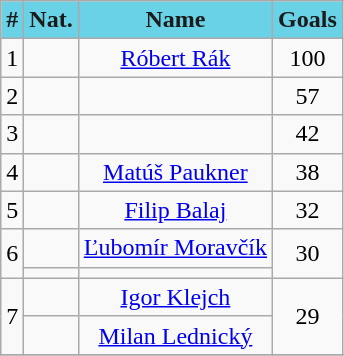<table class="wikitable" style="text-align:center;">
<tr>
<th style="color:#1B1B1B; background:#69D2E7;">#</th>
<th style="color:#1B1B1B; background:#69D2E7;">Nat.</th>
<th style="color:#1B1B1B; background:#69D2E7;">Name</th>
<th style="color:#1B1B1B; background:#69D2E7;">Goals</th>
</tr>
<tr>
<td>1</td>
<td></td>
<td><a href='#'>Róbert Rák</a></td>
<td>100</td>
</tr>
<tr>
<td>2</td>
<td></td>
<td></td>
<td>57</td>
</tr>
<tr>
<td>3</td>
<td></td>
<td></td>
<td>42</td>
</tr>
<tr>
<td>4</td>
<td></td>
<td><a href='#'>Matúš Paukner</a></td>
<td>38</td>
</tr>
<tr>
<td>5</td>
<td></td>
<td><a href='#'>Filip Balaj</a></td>
<td>32</td>
</tr>
<tr>
<td rowspan="2">6</td>
<td> </td>
<td><a href='#'>Ľubomír Moravčík</a></td>
<td rowspan="2">30</td>
</tr>
<tr>
<td></td>
<td></td>
</tr>
<tr>
<td rowspan="2">7</td>
<td></td>
<td><a href='#'>Igor Klejch</a></td>
<td rowspan="2">29</td>
</tr>
<tr>
<td> </td>
<td><a href='#'>Milan Lednický</a></td>
</tr>
<tr>
</tr>
</table>
